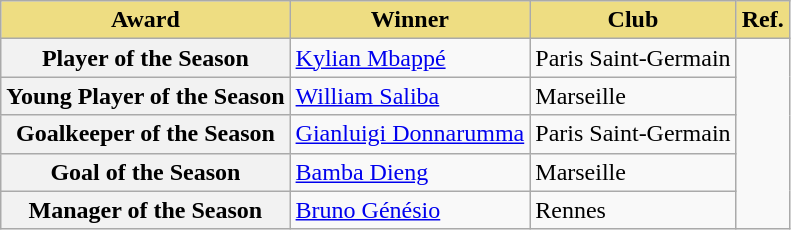<table class="wikitable">
<tr>
<th style="background-color: #eedd82">Award</th>
<th style="background-color: #eedd82">Winner</th>
<th style="background-color: #eedd82">Club</th>
<th style="background-color: #eedd82">Ref.</th>
</tr>
<tr>
<th>Player of the Season</th>
<td> <a href='#'>Kylian Mbappé</a></td>
<td>Paris Saint-Germain</td>
<td rowspan=5></td>
</tr>
<tr>
<th>Young Player of the Season</th>
<td> <a href='#'>William Saliba</a></td>
<td>Marseille</td>
</tr>
<tr>
<th>Goalkeeper of the Season</th>
<td> <a href='#'>Gianluigi Donnarumma</a></td>
<td>Paris Saint-Germain</td>
</tr>
<tr>
<th>Goal of the Season</th>
<td> <a href='#'>Bamba Dieng</a></td>
<td>Marseille</td>
</tr>
<tr>
<th>Manager of the Season</th>
<td> <a href='#'>Bruno Génésio</a></td>
<td>Rennes</td>
</tr>
</table>
